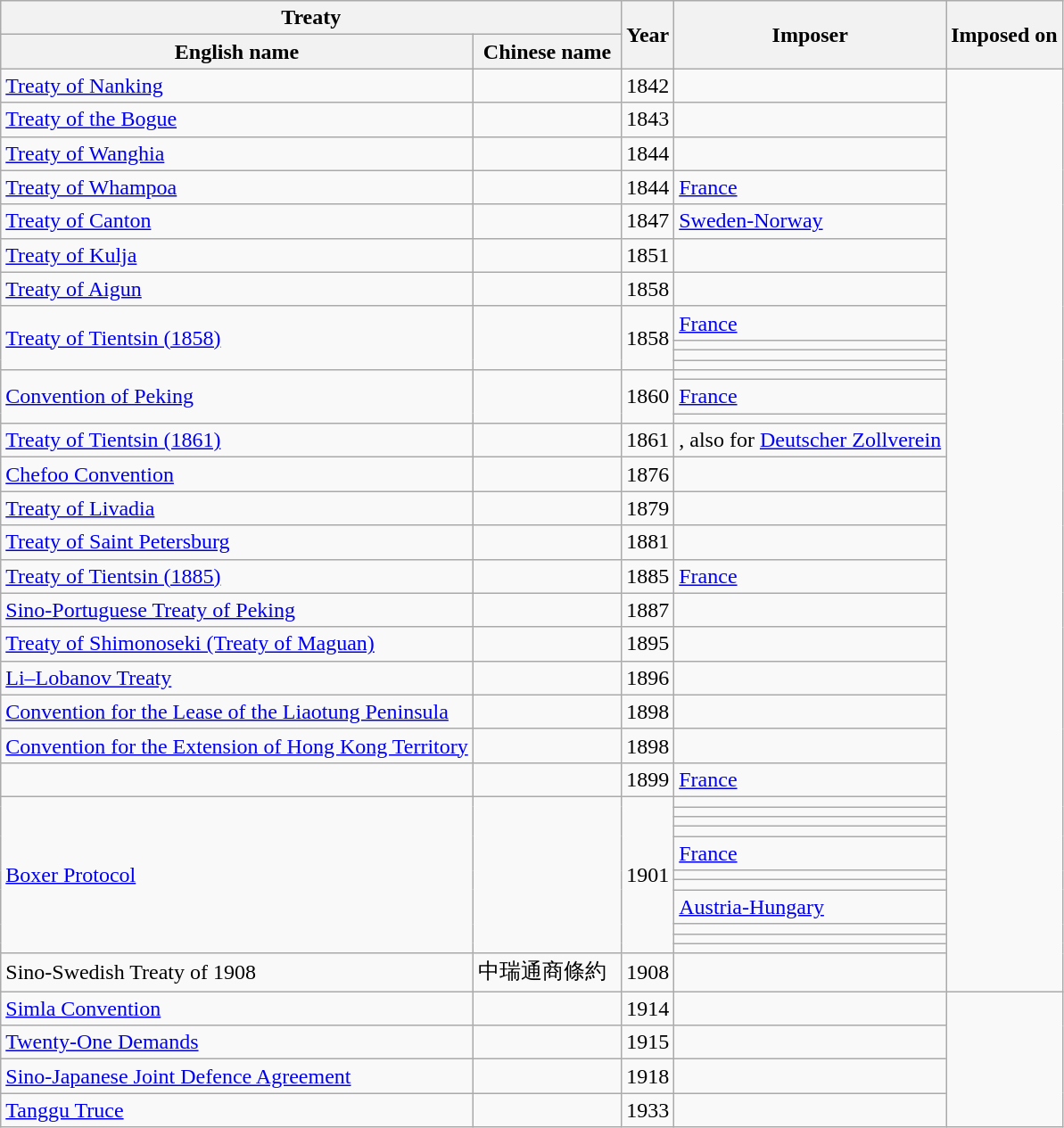<table class="wikitable">
<tr>
<th colspan="2">Treaty</th>
<th rowspan="2">Year</th>
<th rowspan="2">Imposer</th>
<th rowspan="2">Imposed on</th>
</tr>
<tr>
<th>  English name  </th>
<th> Chinese name </th>
</tr>
<tr>
<td><a href='#'>Treaty of Nanking</a></td>
<td></td>
<td>1842</td>
<td></td>
<td rowspan="37"></td>
</tr>
<tr>
<td><a href='#'>Treaty of the Bogue</a></td>
<td></td>
<td>1843</td>
<td></td>
</tr>
<tr>
<td><a href='#'>Treaty of Wanghia</a></td>
<td></td>
<td>1844</td>
<td></td>
</tr>
<tr>
<td><a href='#'>Treaty of Whampoa</a></td>
<td></td>
<td>1844</td>
<td> <a href='#'>France</a></td>
</tr>
<tr>
<td><a href='#'>Treaty of Canton</a></td>
<td></td>
<td>1847</td>
<td> <a href='#'>Sweden-Norway</a></td>
</tr>
<tr>
<td><a href='#'>Treaty of Kulja</a></td>
<td></td>
<td>1851</td>
<td></td>
</tr>
<tr>
<td><a href='#'>Treaty of Aigun</a></td>
<td></td>
<td>1858</td>
<td></td>
</tr>
<tr>
<td rowspan="4"><a href='#'>Treaty of Tientsin (1858)</a></td>
<td rowspan="4"></td>
<td rowspan="4">1858</td>
<td> <a href='#'>France</a></td>
</tr>
<tr>
<td></td>
</tr>
<tr>
<td></td>
</tr>
<tr>
<td></td>
</tr>
<tr>
<td rowspan="3"><a href='#'>Convention of Peking</a></td>
<td rowspan="3"></td>
<td rowspan="3">1860</td>
<td></td>
</tr>
<tr>
<td> <a href='#'>France</a></td>
</tr>
<tr>
<td></td>
</tr>
<tr>
<td><a href='#'>Treaty of Tientsin (1861)</a></td>
<td></td>
<td>1861</td>
<td>, also for <a href='#'>Deutscher Zollverein</a></td>
</tr>
<tr>
<td><a href='#'>Chefoo Convention</a></td>
<td></td>
<td>1876</td>
<td></td>
</tr>
<tr>
<td><a href='#'>Treaty of Livadia</a></td>
<td></td>
<td>1879</td>
<td></td>
</tr>
<tr>
<td><a href='#'>Treaty of Saint Petersburg</a></td>
<td></td>
<td>1881</td>
<td></td>
</tr>
<tr>
<td><a href='#'>Treaty of Tientsin (1885)</a></td>
<td></td>
<td>1885</td>
<td> <a href='#'>France</a></td>
</tr>
<tr>
<td><a href='#'>Sino-Portuguese Treaty of Peking</a></td>
<td></td>
<td>1887</td>
<td></td>
</tr>
<tr>
<td><a href='#'>Treaty of Shimonoseki (Treaty of Maguan)</a></td>
<td></td>
<td>1895</td>
<td></td>
</tr>
<tr>
<td><a href='#'>Li–Lobanov Treaty</a></td>
<td></td>
<td>1896</td>
<td></td>
</tr>
<tr>
<td><a href='#'>Convention for the Lease of the Liaotung Peninsula</a></td>
<td></td>
<td>1898</td>
<td></td>
</tr>
<tr>
<td><a href='#'>Convention for the Extension of Hong Kong Territory</a></td>
<td></td>
<td>1898</td>
<td></td>
</tr>
<tr>
<td></td>
<td></td>
<td>1899</td>
<td> <a href='#'>France</a></td>
</tr>
<tr>
<td rowspan="11"><a href='#'>Boxer Protocol</a></td>
<td rowspan="11"></td>
<td rowspan="11">1901</td>
<td></td>
</tr>
<tr>
<td></td>
</tr>
<tr>
<td></td>
</tr>
<tr>
<td></td>
</tr>
<tr>
<td> <a href='#'>France</a></td>
</tr>
<tr>
<td></td>
</tr>
<tr>
<td></td>
</tr>
<tr>
<td> <a href='#'>Austria-Hungary</a></td>
</tr>
<tr>
<td></td>
</tr>
<tr>
<td></td>
</tr>
<tr>
<td></td>
</tr>
<tr>
<td>Sino-Swedish Treaty of 1908</td>
<td>中瑞通商條約</td>
<td>1908</td>
<td></td>
</tr>
<tr>
<td><a href='#'>Simla Convention</a></td>
<td></td>
<td>1914</td>
<td></td>
<td rowspan="4"></td>
</tr>
<tr>
<td><a href='#'>Twenty-One Demands</a></td>
<td></td>
<td>1915</td>
<td></td>
</tr>
<tr>
<td><a href='#'>Sino-Japanese Joint Defence Agreement</a></td>
<td></td>
<td>1918</td>
<td></td>
</tr>
<tr>
<td><a href='#'>Tanggu Truce</a></td>
<td></td>
<td>1933</td>
<td></td>
</tr>
</table>
